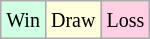<table class="wikitable">
<tr>
<td style="background-color: #d0ffe3;"><small>Win</small></td>
<td style="background-color: #ffffdd;"><small>Draw</small></td>
<td style="background-color: #ffd0e3;"><small>Loss</small></td>
</tr>
</table>
